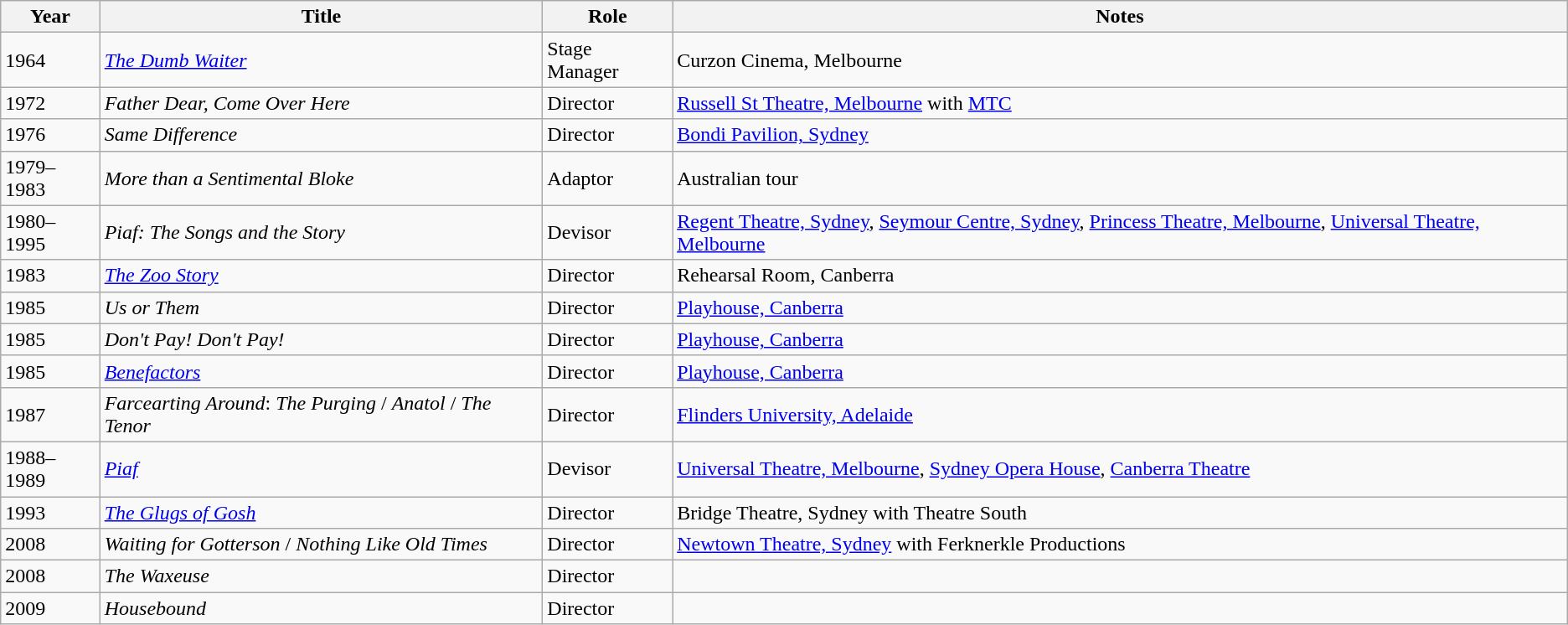<table class=wikitable>
<tr>
<th>Year</th>
<th>Title</th>
<th>Role</th>
<th>Notes</th>
</tr>
<tr>
<td>1964</td>
<td><em><a href='#'>The Dumb Waiter</a></em></td>
<td>Stage Manager</td>
<td>Curzon Cinema, Melbourne</td>
</tr>
<tr>
<td>1972</td>
<td><em>Father Dear, Come Over Here</em></td>
<td>Director</td>
<td><a href='#'>Russell St Theatre, Melbourne</a> with <a href='#'>MTC</a></td>
</tr>
<tr>
<td>1976</td>
<td><em>Same Difference</em></td>
<td>Director</td>
<td><a href='#'>Bondi Pavilion, Sydney</a></td>
</tr>
<tr>
<td>1979–1983</td>
<td><em>More than a Sentimental Bloke</em></td>
<td>Adaptor</td>
<td>Australian tour</td>
</tr>
<tr>
<td>1980–1995</td>
<td><em>Piaf: The Songs and the Story</em></td>
<td>Devisor</td>
<td><a href='#'>Regent Theatre, Sydney</a>, <a href='#'>Seymour Centre, Sydney</a>, <a href='#'>Princess Theatre, Melbourne</a>, <a href='#'>Universal Theatre, Melbourne</a></td>
</tr>
<tr>
<td>1983</td>
<td><em><a href='#'>The Zoo Story</a></em></td>
<td>Director</td>
<td>Rehearsal Room, Canberra</td>
</tr>
<tr>
<td>1985</td>
<td><em>Us or Them</em></td>
<td>Director</td>
<td><a href='#'>Playhouse, Canberra</a></td>
</tr>
<tr>
<td>1985</td>
<td><em>Don't Pay! Don't Pay!</em></td>
<td>Director</td>
<td><a href='#'>Playhouse, Canberra</a></td>
</tr>
<tr>
<td>1985</td>
<td><em><a href='#'>Benefactors</a></em></td>
<td>Director</td>
<td><a href='#'>Playhouse, Canberra</a></td>
</tr>
<tr>
<td>1987</td>
<td><em>Farcearting Around</em>: <em>The Purging</em> / <em>Anatol</em> / <em>The Tenor</em></td>
<td>Director</td>
<td><a href='#'>Flinders University, Adelaide</a></td>
</tr>
<tr>
<td>1988–1989</td>
<td><em><a href='#'>Piaf</a></em></td>
<td>Devisor</td>
<td><a href='#'>Universal Theatre, Melbourne</a>, <a href='#'>Sydney Opera House</a>, <a href='#'>Canberra Theatre</a></td>
</tr>
<tr>
<td>1993</td>
<td><em><a href='#'>The Glugs of Gosh</a></em></td>
<td>Director</td>
<td>Bridge Theatre, Sydney with Theatre South</td>
</tr>
<tr>
<td>2008</td>
<td><em>Waiting for Gotterson</em> / <em>Nothing Like Old Times</em></td>
<td>Director</td>
<td><a href='#'>Newtown Theatre, Sydney</a> with Ferknerkle Productions</td>
</tr>
<tr>
<td>2008</td>
<td><em>The Waxeuse</em></td>
<td>Director</td>
<td></td>
</tr>
<tr>
<td>2009</td>
<td><em>Housebound</em></td>
<td>Director</td>
<td></td>
</tr>
</table>
